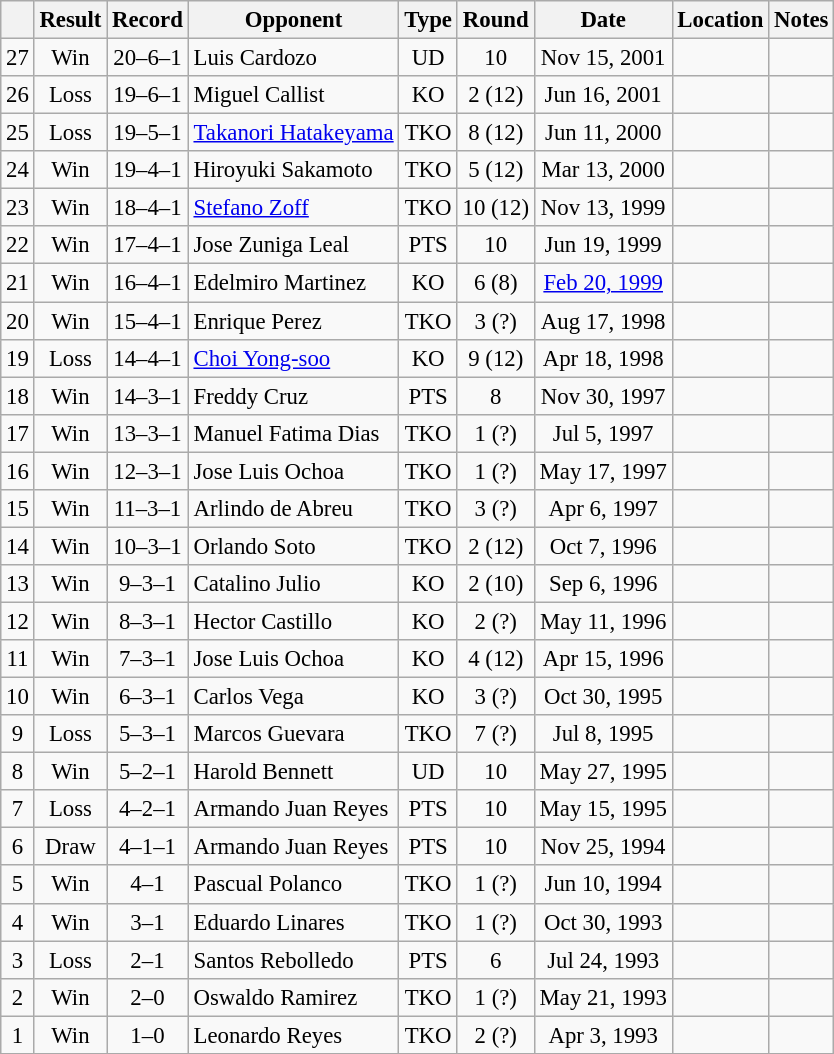<table class="wikitable" style="text-align:center; font-size:95%">
<tr>
<th></th>
<th>Result</th>
<th>Record</th>
<th>Opponent</th>
<th>Type</th>
<th>Round</th>
<th>Date</th>
<th>Location</th>
<th>Notes</th>
</tr>
<tr>
<td>27</td>
<td>Win</td>
<td>20–6–1</td>
<td align=left> Luis Cardozo</td>
<td>UD</td>
<td>10</td>
<td>Nov 15, 2001</td>
<td style="text-align:left;"> </td>
<td></td>
</tr>
<tr>
<td>26</td>
<td>Loss</td>
<td>19–6–1</td>
<td align=left> Miguel Callist</td>
<td>KO</td>
<td>2 (12)</td>
<td>Jun 16, 2001</td>
<td style="text-align:left;"> </td>
<td style="text-align:left;"></td>
</tr>
<tr>
<td>25</td>
<td>Loss</td>
<td>19–5–1</td>
<td align=left> <a href='#'>Takanori Hatakeyama</a></td>
<td>TKO</td>
<td>8 (12)</td>
<td>Jun 11, 2000</td>
<td style="text-align:left;"> </td>
<td style="text-align:left;"></td>
</tr>
<tr>
<td>24</td>
<td>Win</td>
<td>19–4–1</td>
<td align=left> Hiroyuki Sakamoto</td>
<td>TKO</td>
<td>5 (12)</td>
<td>Mar 13, 2000</td>
<td style="text-align:left;"> </td>
<td style="text-align:left;"></td>
</tr>
<tr>
<td>23</td>
<td>Win</td>
<td>18–4–1</td>
<td align=left> <a href='#'>Stefano Zoff</a></td>
<td>TKO</td>
<td>10 (12)</td>
<td>Nov 13, 1999</td>
<td style="text-align:left;"> </td>
<td style="text-align:left;"></td>
</tr>
<tr>
<td>22</td>
<td>Win</td>
<td>17–4–1</td>
<td align=left> Jose Zuniga Leal</td>
<td>PTS</td>
<td>10</td>
<td>Jun 19, 1999</td>
<td style="text-align:left;"> </td>
<td></td>
</tr>
<tr>
<td>21</td>
<td>Win</td>
<td>16–4–1</td>
<td align=left> Edelmiro Martinez</td>
<td>KO</td>
<td>6 (8)</td>
<td><a href='#'>Feb 20, 1999</a></td>
<td style="text-align:left;"> </td>
<td></td>
</tr>
<tr>
<td>20</td>
<td>Win</td>
<td>15–4–1</td>
<td align=left> Enrique Perez</td>
<td>TKO</td>
<td>3 (?)</td>
<td>Aug 17, 1998</td>
<td style="text-align:left;"> </td>
<td></td>
</tr>
<tr>
<td>19</td>
<td>Loss</td>
<td>14–4–1</td>
<td align=left> <a href='#'>Choi Yong-soo</a></td>
<td>KO</td>
<td>9 (12)</td>
<td>Apr 18, 1998</td>
<td style="text-align:left;"> </td>
<td style="text-align:left;"></td>
</tr>
<tr>
<td>18</td>
<td>Win</td>
<td>14–3–1</td>
<td align=left> Freddy Cruz</td>
<td>PTS</td>
<td>8</td>
<td>Nov 30, 1997</td>
<td style="text-align:left;"> </td>
<td></td>
</tr>
<tr>
<td>17</td>
<td>Win</td>
<td>13–3–1</td>
<td align=left> Manuel Fatima Dias</td>
<td>TKO</td>
<td>1 (?)</td>
<td>Jul 5, 1997</td>
<td style="text-align:left;"> </td>
<td></td>
</tr>
<tr>
<td>16</td>
<td>Win</td>
<td>12–3–1</td>
<td align=left> Jose Luis Ochoa</td>
<td>TKO</td>
<td>1 (?)</td>
<td>May 17, 1997</td>
<td style="text-align:left;"> </td>
<td></td>
</tr>
<tr>
<td>15</td>
<td>Win</td>
<td>11–3–1</td>
<td align=left> Arlindo de Abreu</td>
<td>TKO</td>
<td>3 (?)</td>
<td>Apr 6, 1997</td>
<td style="text-align:left;"> </td>
<td></td>
</tr>
<tr>
<td>14</td>
<td>Win</td>
<td>10–3–1</td>
<td align=left> Orlando Soto</td>
<td>TKO</td>
<td>2 (12)</td>
<td>Oct 7, 1996</td>
<td style="text-align:left;"> </td>
<td style="text-align:left;"></td>
</tr>
<tr>
<td>13</td>
<td>Win</td>
<td>9–3–1</td>
<td align=left> Catalino Julio</td>
<td>KO</td>
<td>2 (10)</td>
<td>Sep 6, 1996</td>
<td style="text-align:left;"> </td>
<td></td>
</tr>
<tr>
<td>12</td>
<td>Win</td>
<td>8–3–1</td>
<td align=left> Hector Castillo</td>
<td>KO</td>
<td>2 (?)</td>
<td>May 11, 1996</td>
<td style="text-align:left;"> </td>
<td></td>
</tr>
<tr>
<td>11</td>
<td>Win</td>
<td>7–3–1</td>
<td align=left> Jose Luis Ochoa</td>
<td>KO</td>
<td>4 (12)</td>
<td>Apr 15, 1996</td>
<td style="text-align:left;"> </td>
<td style="text-align:left;"></td>
</tr>
<tr>
<td>10</td>
<td>Win</td>
<td>6–3–1</td>
<td align=left> Carlos Vega</td>
<td>KO</td>
<td>3 (?)</td>
<td>Oct 30, 1995</td>
<td style="text-align:left;"> </td>
<td></td>
</tr>
<tr>
<td>9</td>
<td>Loss</td>
<td>5–3–1</td>
<td align=left> Marcos Guevara</td>
<td>TKO</td>
<td>7 (?)</td>
<td>Jul 8, 1995</td>
<td style="text-align:left;"> </td>
<td></td>
</tr>
<tr>
<td>8</td>
<td>Win</td>
<td>5–2–1</td>
<td align=left> Harold Bennett</td>
<td>UD</td>
<td>10</td>
<td>May 27, 1995</td>
<td style="text-align:left;"> </td>
<td></td>
</tr>
<tr>
<td>7</td>
<td>Loss</td>
<td>4–2–1</td>
<td align=left> Armando Juan Reyes</td>
<td>PTS</td>
<td>10</td>
<td>May 15, 1995</td>
<td style="text-align:left;"> </td>
<td></td>
</tr>
<tr>
<td>6</td>
<td>Draw</td>
<td>4–1–1</td>
<td align=left> Armando Juan Reyes</td>
<td>PTS</td>
<td>10</td>
<td>Nov 25, 1994</td>
<td style="text-align:left;"> </td>
<td></td>
</tr>
<tr>
<td>5</td>
<td>Win</td>
<td>4–1</td>
<td align=left> Pascual Polanco</td>
<td>TKO</td>
<td>1 (?)</td>
<td>Jun 10, 1994</td>
<td style="text-align:left;"> </td>
<td></td>
</tr>
<tr>
<td>4</td>
<td>Win</td>
<td>3–1</td>
<td align=left> Eduardo Linares</td>
<td>TKO</td>
<td>1 (?)</td>
<td>Oct 30, 1993</td>
<td style="text-align:left;"> </td>
<td></td>
</tr>
<tr>
<td>3</td>
<td>Loss</td>
<td>2–1</td>
<td align=left> Santos Rebolledo</td>
<td>PTS</td>
<td>6</td>
<td>Jul 24, 1993</td>
<td style="text-align:left;"> </td>
<td></td>
</tr>
<tr>
<td>2</td>
<td>Win</td>
<td>2–0</td>
<td align=left> Oswaldo Ramirez</td>
<td>TKO</td>
<td>1 (?)</td>
<td>May 21, 1993</td>
<td style="text-align:left;"> </td>
<td></td>
</tr>
<tr>
<td>1</td>
<td>Win</td>
<td>1–0</td>
<td align=left> Leonardo Reyes</td>
<td>TKO</td>
<td>2 (?)</td>
<td>Apr 3, 1993</td>
<td style="text-align:left;"> </td>
<td></td>
</tr>
<tr>
</tr>
</table>
